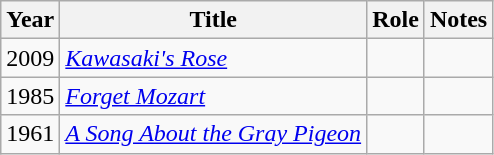<table class="wikitable sortable">
<tr>
<th>Year</th>
<th>Title</th>
<th>Role</th>
<th class="unsortable">Notes</th>
</tr>
<tr>
<td>2009</td>
<td><em><a href='#'>Kawasaki's Rose</a></em></td>
<td></td>
<td></td>
</tr>
<tr>
<td>1985</td>
<td><em><a href='#'>Forget Mozart</a></em></td>
<td></td>
<td></td>
</tr>
<tr>
<td>1961</td>
<td><em><a href='#'>A Song About the Gray Pigeon</a></em></td>
<td></td>
<td></td>
</tr>
</table>
